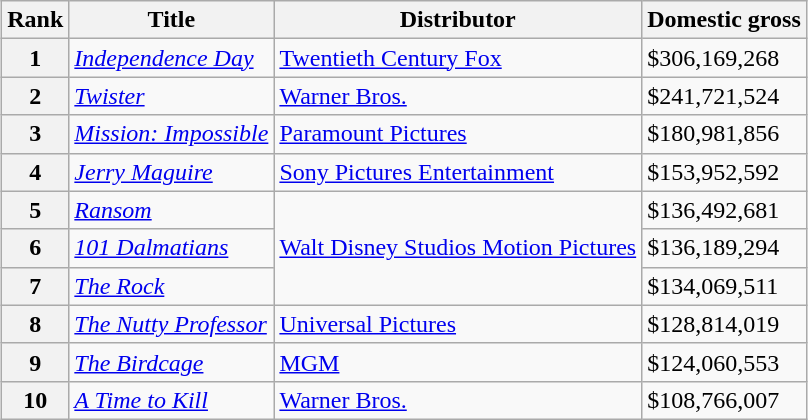<table class="wikitable" style="margin:auto; margin:auto;">
<tr>
<th>Rank</th>
<th>Title</th>
<th>Distributor</th>
<th>Domestic gross </th>
</tr>
<tr>
<th style="text-align:center;">1</th>
<td><em><a href='#'>Independence Day</a></em></td>
<td><a href='#'>Twentieth Century Fox</a></td>
<td>$306,169,268</td>
</tr>
<tr>
<th style="text-align:center;">2</th>
<td><em><a href='#'>Twister</a></em></td>
<td><a href='#'>Warner Bros.</a></td>
<td>$241,721,524</td>
</tr>
<tr>
<th style="text-align:center;">3</th>
<td><em><a href='#'>Mission: Impossible</a></em></td>
<td><a href='#'>Paramount Pictures</a></td>
<td>$180,981,856</td>
</tr>
<tr>
<th style="text-align:center;">4</th>
<td><em><a href='#'>Jerry Maguire</a></em></td>
<td><a href='#'>Sony Pictures Entertainment</a></td>
<td>$153,952,592</td>
</tr>
<tr>
<th style="text-align:center;">5</th>
<td><em><a href='#'>Ransom</a></em></td>
<td rowspan="3"><a href='#'>Walt Disney Studios Motion Pictures</a></td>
<td>$136,492,681</td>
</tr>
<tr>
<th style="text-align:center;">6</th>
<td><em><a href='#'>101 Dalmatians</a></em></td>
<td>$136,189,294</td>
</tr>
<tr>
<th style="text-align:center;">7</th>
<td><em><a href='#'>The Rock</a></em></td>
<td>$134,069,511</td>
</tr>
<tr>
<th style="text-align:center;">8</th>
<td><em><a href='#'>The Nutty Professor</a></em></td>
<td><a href='#'>Universal Pictures</a></td>
<td>$128,814,019</td>
</tr>
<tr>
<th style="text-align:center;">9</th>
<td><em><a href='#'>The Birdcage</a></em></td>
<td><a href='#'>MGM</a></td>
<td>$124,060,553</td>
</tr>
<tr>
<th style="text-align:center;">10</th>
<td><em><a href='#'>A Time to Kill</a></em></td>
<td><a href='#'>Warner Bros.</a></td>
<td>$108,766,007</td>
</tr>
</table>
